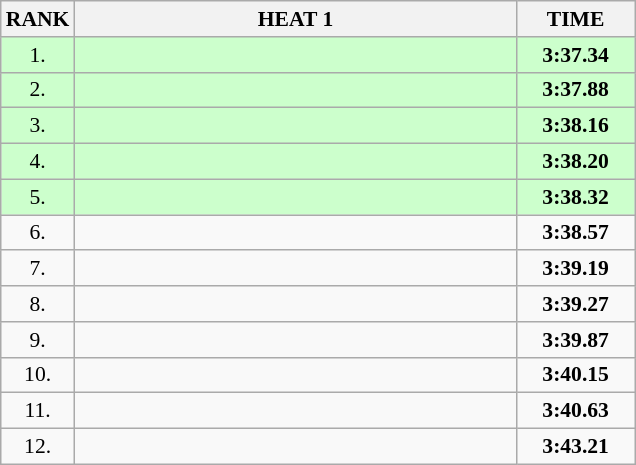<table class="wikitable" style="border-collapse: collapse; font-size: 90%;">
<tr>
<th>RANK</th>
<th style="width: 20em">HEAT 1</th>
<th style="width: 5em">TIME</th>
</tr>
<tr style="background:#ccffcc;">
<td align="center">1.</td>
<td></td>
<td align="center"><strong>3:37.34</strong></td>
</tr>
<tr style="background:#ccffcc;">
<td align="center">2.</td>
<td></td>
<td align="center"><strong>3:37.88</strong></td>
</tr>
<tr style="background:#ccffcc;">
<td align="center">3.</td>
<td></td>
<td align="center"><strong>3:38.16</strong></td>
</tr>
<tr style="background:#ccffcc;">
<td align="center">4.</td>
<td></td>
<td align="center"><strong>3:38.20</strong></td>
</tr>
<tr style="background:#ccffcc;">
<td align="center">5.</td>
<td></td>
<td align="center"><strong>3:38.32</strong></td>
</tr>
<tr>
<td align="center">6.</td>
<td></td>
<td align="center"><strong>3:38.57</strong></td>
</tr>
<tr>
<td align="center">7.</td>
<td></td>
<td align="center"><strong>3:39.19</strong></td>
</tr>
<tr>
<td align="center">8.</td>
<td></td>
<td align="center"><strong>3:39.27</strong></td>
</tr>
<tr>
<td align="center">9.</td>
<td></td>
<td align="center"><strong>3:39.87</strong></td>
</tr>
<tr>
<td align="center">10.</td>
<td></td>
<td align="center"><strong>3:40.15</strong></td>
</tr>
<tr>
<td align="center">11.</td>
<td></td>
<td align="center"><strong>3:40.63</strong></td>
</tr>
<tr>
<td align="center">12.</td>
<td></td>
<td align="center"><strong>3:43.21</strong></td>
</tr>
</table>
